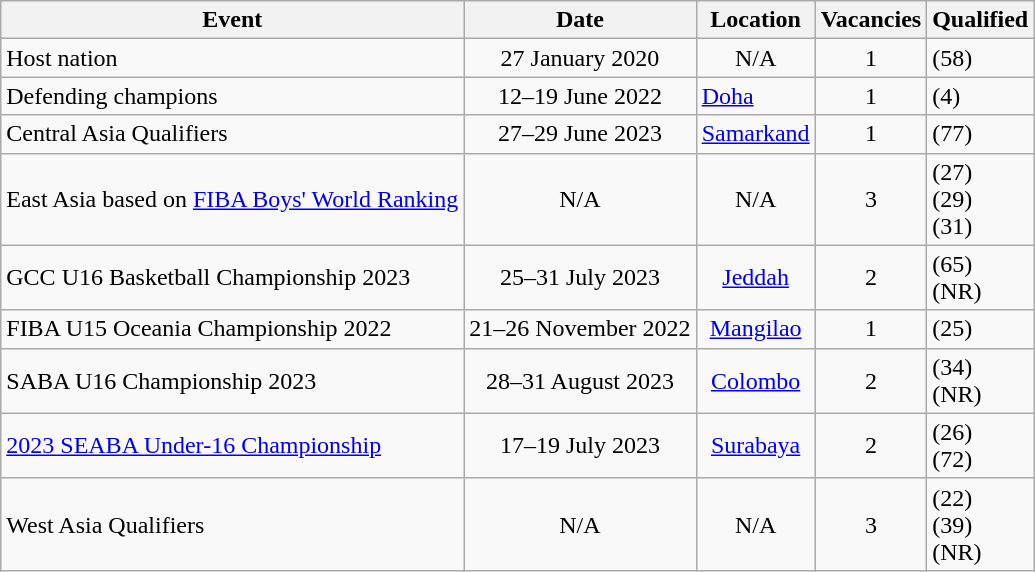<table class=wikitable>
<tr>
<th>Event</th>
<th>Date</th>
<th>Location</th>
<th>Vacancies</th>
<th>Qualified</th>
</tr>
<tr>
<td>Host nation</td>
<td align=center>27 January 2020</td>
<td align=center>N/A</td>
<td align=center>1</td>
<td> (58)</td>
</tr>
<tr>
<td>Defending champions</td>
<td align=center>12–19 June 2022</td>
<td> <a href='#'>Doha</a></td>
<td align=center>1</td>
<td> (4)</td>
</tr>
<tr>
<td>Central Asia Qualifiers</td>
<td align=center>27–29 June 2023</td>
<td align=center> <a href='#'>Samarkand</a></td>
<td align=center>1</td>
<td> (77)</td>
</tr>
<tr>
<td>East Asia based on <a href='#'>FIBA Boys' World Ranking</a></td>
<td align=center>N/A</td>
<td align=center>N/A</td>
<td align=center>3</td>
<td> (27)<br> (29)<br> (31)</td>
</tr>
<tr>
<td>GCC U16 Basketball Championship 2023</td>
<td align=center>25–31 July 2023</td>
<td align=center> <a href='#'>Jeddah</a></td>
<td align=center>2</td>
<td> (65)<br> (NR)</td>
</tr>
<tr>
<td>FIBA U15 Oceania Championship 2022</td>
<td align=center>21–26 November 2022</td>
<td align=center> <a href='#'>Mangilao</a></td>
<td align=center>1</td>
<td> (25)</td>
</tr>
<tr>
<td>SABA U16 Championship 2023</td>
<td align=center>28–31 August 2023</td>
<td align=center> <a href='#'>Colombo</a></td>
<td align=center>2</td>
<td> (34)<br> (NR)</td>
</tr>
<tr>
<td><a href='#'>2023 SEABA Under-16 Championship</a></td>
<td align=center>17–19 July 2023</td>
<td align=center> <a href='#'>Surabaya</a></td>
<td align=center>2</td>
<td> (26)<br> (72)</td>
</tr>
<tr>
<td>West Asia Qualifiers</td>
<td align=center>N/A</td>
<td align=center>N/A</td>
<td align=center>3</td>
<td> (22)<br> (39)<br> (NR)</td>
</tr>
</table>
